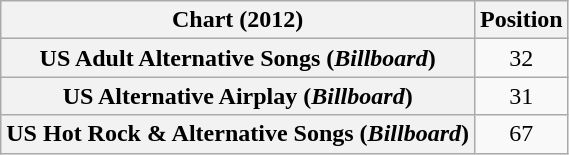<table class="wikitable plainrowheaders sortable" style="text-align:center;">
<tr>
<th>Chart (2012)</th>
<th>Position</th>
</tr>
<tr>
<th scope="row">US Adult Alternative Songs (<em>Billboard</em>)</th>
<td>32</td>
</tr>
<tr>
<th scope="row">US Alternative Airplay (<em>Billboard</em>)</th>
<td>31</td>
</tr>
<tr>
<th scope="row">US Hot Rock & Alternative Songs (<em>Billboard</em>)</th>
<td>67</td>
</tr>
</table>
